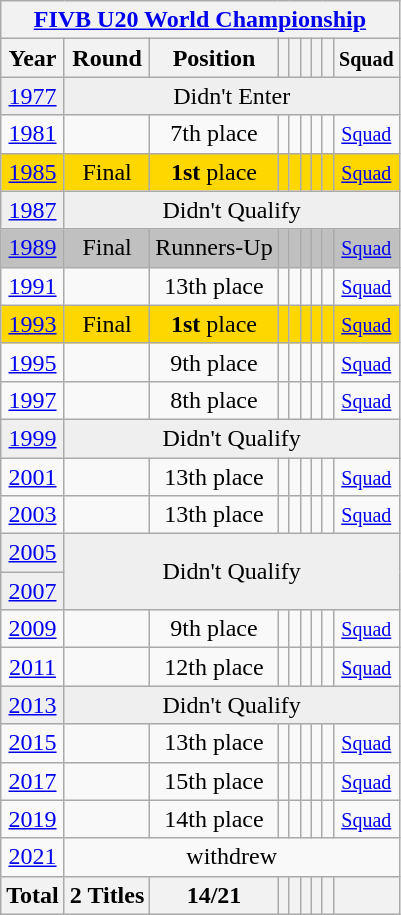<table class="wikitable" style="text-align: center;">
<tr>
<th colspan=9><a href='#'>FIVB U20 World Championship</a></th>
</tr>
<tr>
<th>Year</th>
<th>Round</th>
<th>Position</th>
<th></th>
<th></th>
<th></th>
<th></th>
<th></th>
<th><small>Squad</small></th>
</tr>
<tr bgcolor="efefef">
<td> <a href='#'>1977</a></td>
<td colspan=9>Didn't Enter</td>
</tr>
<tr>
<td> <a href='#'>1981</a></td>
<td></td>
<td>7th place</td>
<td></td>
<td></td>
<td></td>
<td></td>
<td></td>
<td><small><a href='#'>Squad</a></small></td>
</tr>
<tr bgcolor=gold>
<td> <a href='#'>1985</a></td>
<td>Final</td>
<td><strong>1st</strong> place</td>
<td></td>
<td></td>
<td></td>
<td></td>
<td></td>
<td><small><a href='#'>Squad</a></small></td>
</tr>
<tr bgcolor="efefef">
<td> <a href='#'>1987</a></td>
<td colspan=9>Didn't Qualify</td>
</tr>
<tr bgcolor=silver>
<td> <a href='#'>1989</a></td>
<td>Final</td>
<td>Runners-Up</td>
<td></td>
<td></td>
<td></td>
<td></td>
<td></td>
<td><small><a href='#'>Squad</a></small></td>
</tr>
<tr>
<td> <a href='#'>1991</a></td>
<td></td>
<td>13th place</td>
<td></td>
<td></td>
<td></td>
<td></td>
<td></td>
<td><small><a href='#'>Squad</a></small></td>
</tr>
<tr bgcolor=gold>
<td> <a href='#'>1993</a></td>
<td>Final</td>
<td><strong>1st</strong> place</td>
<td></td>
<td></td>
<td></td>
<td></td>
<td></td>
<td><small> <a href='#'>Squad</a></small></td>
</tr>
<tr>
<td> <a href='#'>1995</a></td>
<td></td>
<td>9th place</td>
<td></td>
<td></td>
<td></td>
<td></td>
<td></td>
<td><small><a href='#'>Squad</a></small></td>
</tr>
<tr>
<td> <a href='#'>1997</a></td>
<td></td>
<td>8th place</td>
<td></td>
<td></td>
<td></td>
<td></td>
<td></td>
<td><small><a href='#'>Squad</a></small></td>
</tr>
<tr bgcolor="efefef">
<td> <a href='#'>1999</a></td>
<td colspan=9>Didn't Qualify</td>
</tr>
<tr>
<td> <a href='#'>2001</a></td>
<td></td>
<td>13th place</td>
<td></td>
<td></td>
<td></td>
<td></td>
<td></td>
<td><small><a href='#'>Squad</a></small></td>
</tr>
<tr>
<td> <a href='#'>2003</a></td>
<td></td>
<td>13th place</td>
<td></td>
<td></td>
<td></td>
<td></td>
<td></td>
<td><small><a href='#'>Squad</a></small></td>
</tr>
<tr bgcolor="efefef">
<td> <a href='#'>2005</a></td>
<td colspan=9 rowspan=2>Didn't Qualify</td>
</tr>
<tr bgcolor="efefef">
<td> <a href='#'>2007</a></td>
</tr>
<tr>
<td> <a href='#'>2009</a></td>
<td></td>
<td>9th place</td>
<td></td>
<td></td>
<td></td>
<td></td>
<td></td>
<td><small><a href='#'>Squad</a></small></td>
</tr>
<tr>
<td> <a href='#'>2011</a></td>
<td></td>
<td>12th place</td>
<td></td>
<td></td>
<td></td>
<td></td>
<td></td>
<td><small> <a href='#'>Squad</a></small></td>
</tr>
<tr bgcolor="efefef">
<td> <a href='#'>2013</a></td>
<td colspan=9>Didn't Qualify</td>
</tr>
<tr>
<td> <a href='#'>2015</a></td>
<td></td>
<td>13th place</td>
<td></td>
<td></td>
<td></td>
<td></td>
<td></td>
<td><small><a href='#'>Squad</a></small></td>
</tr>
<tr>
<td> <a href='#'>2017</a></td>
<td></td>
<td>15th place</td>
<td></td>
<td></td>
<td></td>
<td></td>
<td></td>
<td><small> <a href='#'>Squad</a></small></td>
</tr>
<tr>
<td> <a href='#'>2019</a></td>
<td></td>
<td>14th place</td>
<td></td>
<td></td>
<td></td>
<td></td>
<td></td>
<td><small> <a href='#'>Squad</a></small></td>
</tr>
<tr>
<td>  <a href='#'>2021</a></td>
<td colspan=9>withdrew</td>
</tr>
<tr>
<th>Total</th>
<th>2 Titles</th>
<th>14/21</th>
<th></th>
<th></th>
<th></th>
<th></th>
<th></th>
<th></th>
</tr>
</table>
